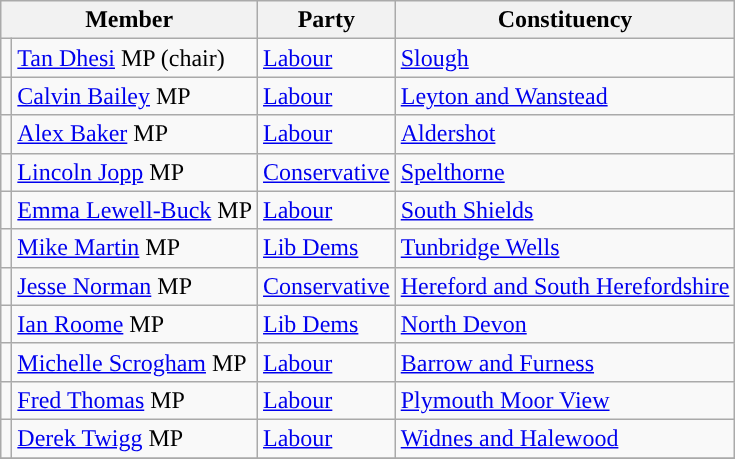<table class="wikitable">
<tr>
<th colspan="2" valign="top">Member</th>
<th valign="top">Party</th>
<th valign="top">Constituency</th>
</tr>
<tr>
<td style="color:inherit;background:"></td>
<td><a href='#'>Tan Dhesi</a> MP (chair)</td>
<td><a href='#'>Labour</a></td>
<td><a href='#'>Slough</a></td>
</tr>
<tr>
<td style="color:inherit;background:"></td>
<td><a href='#'>Calvin Bailey</a> MP</td>
<td><a href='#'>Labour</a></td>
<td><a href='#'>Leyton and Wanstead</a></td>
</tr>
<tr>
<td style="color:inherit;background:"></td>
<td><a href='#'>Alex Baker</a> MP</td>
<td><a href='#'>Labour</a></td>
<td><a href='#'>Aldershot</a></td>
</tr>
<tr>
<td style="color:inherit;background:"></td>
<td><a href='#'>Lincoln Jopp</a> MP</td>
<td><a href='#'>Conservative</a></td>
<td><a href='#'>Spelthorne</a></td>
</tr>
<tr>
<td style="color:inherit;background:"></td>
<td><a href='#'>Emma Lewell-Buck</a> MP</td>
<td><a href='#'>Labour</a></td>
<td><a href='#'>South Shields</a></td>
</tr>
<tr>
<td style="color:inherit;background:"></td>
<td><a href='#'>Mike Martin</a> MP</td>
<td><a href='#'>Lib Dems</a></td>
<td><a href='#'>Tunbridge Wells</a></td>
</tr>
<tr>
<td style="color:inherit;background:"></td>
<td><a href='#'>Jesse Norman</a> MP</td>
<td><a href='#'>Conservative</a></td>
<td><a href='#'>Hereford and South Herefordshire</a></td>
</tr>
<tr>
<td style="color:inherit;background:"></td>
<td><a href='#'>Ian Roome</a> MP</td>
<td><a href='#'>Lib Dems</a></td>
<td><a href='#'>North Devon</a></td>
</tr>
<tr>
<td style="color:inherit;background:"></td>
<td><a href='#'>Michelle Scrogham</a> MP</td>
<td><a href='#'>Labour</a></td>
<td><a href='#'>Barrow and Furness</a></td>
</tr>
<tr>
<td style="color:inherit;background:"></td>
<td><a href='#'>Fred Thomas</a> MP</td>
<td><a href='#'>Labour</a></td>
<td><a href='#'>Plymouth Moor View</a></td>
</tr>
<tr>
<td style="color:inherit;background:"></td>
<td><a href='#'>Derek Twigg</a> MP</td>
<td><a href='#'>Labour</a></td>
<td><a href='#'>Widnes and Halewood</a></td>
</tr>
<tr>
</tr>
</table>
